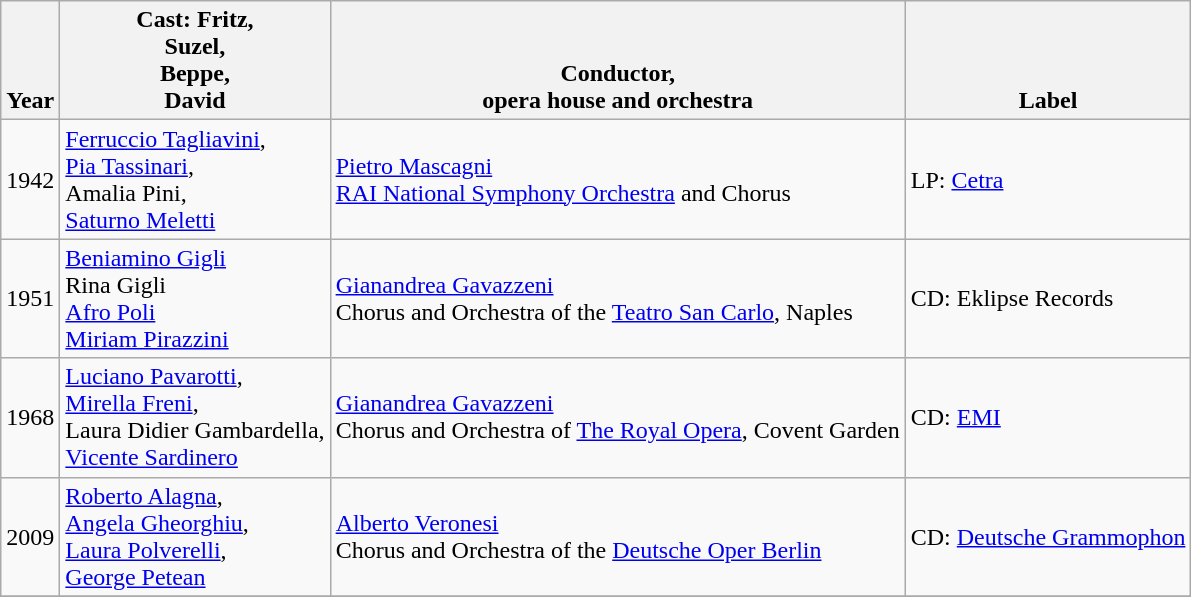<table class="wikitable">
<tr>
<th style="vertical-align: bottom;">Year</th>
<th>Cast: Fritz,<br>Suzel,<br>Beppe,<br>David</th>
<th style="vertical-align: bottom;">Conductor,<br>opera house and orchestra</th>
<th style="vertical-align: bottom;">Label</th>
</tr>
<tr>
<td>1942</td>
<td><a href='#'>Ferruccio Tagliavini</a>,<br><a href='#'>Pia Tassinari</a>,<br>Amalia Pini,<br><a href='#'>Saturno Meletti</a></td>
<td><a href='#'>Pietro Mascagni</a><br><a href='#'>RAI National Symphony Orchestra</a> and Chorus</td>
<td>LP: <a href='#'>Cetra</a></td>
</tr>
<tr>
<td>1951</td>
<td><a href='#'>Beniamino Gigli</a><br>Rina Gigli<br><a href='#'>Afro Poli</a><br><a href='#'>Miriam Pirazzini</a></td>
<td><a href='#'>Gianandrea Gavazzeni</a><br>Chorus and Orchestra of the <a href='#'>Teatro San Carlo</a>, Naples</td>
<td>CD: Eklipse Records</td>
</tr>
<tr>
<td>1968</td>
<td><a href='#'>Luciano Pavarotti</a>,<br><a href='#'>Mirella Freni</a>,<br>Laura Didier Gambardella,<br><a href='#'>Vicente Sardinero</a></td>
<td><a href='#'>Gianandrea Gavazzeni</a><br>Chorus and Orchestra of <a href='#'>The Royal Opera</a>, Covent Garden</td>
<td>CD: <a href='#'>EMI</a></td>
</tr>
<tr>
<td>2009</td>
<td><a href='#'>Roberto Alagna</a>,<br><a href='#'>Angela Gheorghiu</a>,<br><a href='#'>Laura Polverelli</a>,<br><a href='#'>George Petean</a></td>
<td><a href='#'>Alberto Veronesi</a><br>Chorus and Orchestra of the <a href='#'>Deutsche Oper Berlin</a></td>
<td>CD: <a href='#'>Deutsche Grammophon</a></td>
</tr>
<tr>
</tr>
</table>
